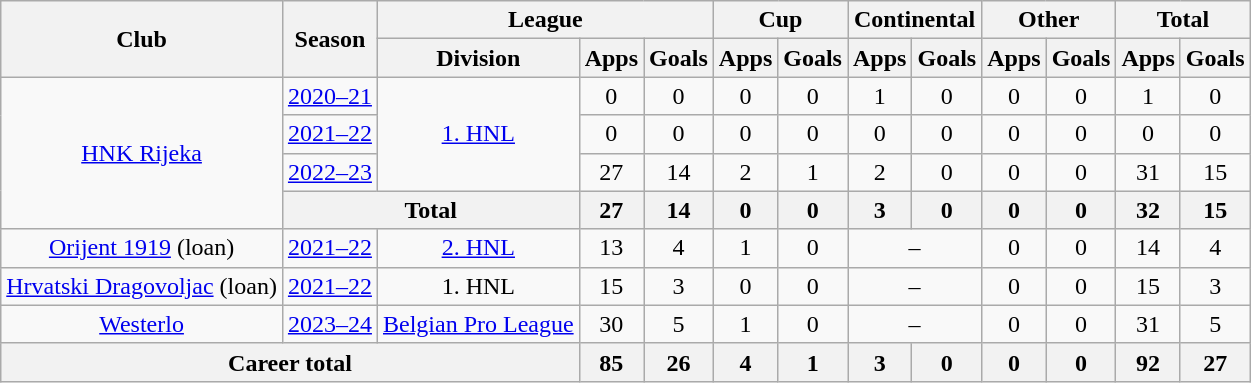<table class="wikitable" style="text-align:center">
<tr>
<th rowspan="2">Club</th>
<th rowspan="2">Season</th>
<th colspan="3">League</th>
<th colspan="2">Cup</th>
<th colspan="2">Continental</th>
<th colspan="2">Other</th>
<th colspan="2">Total</th>
</tr>
<tr>
<th>Division</th>
<th>Apps</th>
<th>Goals</th>
<th>Apps</th>
<th>Goals</th>
<th>Apps</th>
<th>Goals</th>
<th>Apps</th>
<th>Goals</th>
<th>Apps</th>
<th>Goals</th>
</tr>
<tr>
<td rowspan="4"><a href='#'>HNK Rijeka</a></td>
<td><a href='#'>2020–21</a></td>
<td rowspan="3"><a href='#'>1. HNL</a></td>
<td>0</td>
<td>0</td>
<td>0</td>
<td>0</td>
<td>1</td>
<td>0</td>
<td>0</td>
<td>0</td>
<td>1</td>
<td>0</td>
</tr>
<tr>
<td><a href='#'>2021–22</a></td>
<td>0</td>
<td>0</td>
<td>0</td>
<td>0</td>
<td>0</td>
<td>0</td>
<td>0</td>
<td>0</td>
<td>0</td>
<td>0</td>
</tr>
<tr>
<td><a href='#'>2022–23</a></td>
<td>27</td>
<td>14</td>
<td>2</td>
<td>1</td>
<td>2</td>
<td>0</td>
<td>0</td>
<td>0</td>
<td>31</td>
<td>15</td>
</tr>
<tr>
<th colspan="2">Total</th>
<th>27</th>
<th>14</th>
<th>0</th>
<th>0</th>
<th>3</th>
<th>0</th>
<th>0</th>
<th>0</th>
<th>32</th>
<th>15</th>
</tr>
<tr>
<td><a href='#'>Orijent 1919</a> (loan)</td>
<td><a href='#'>2021–22</a></td>
<td><a href='#'>2. HNL</a></td>
<td>13</td>
<td>4</td>
<td>1</td>
<td>0</td>
<td colspan="2">–</td>
<td>0</td>
<td>0</td>
<td>14</td>
<td>4</td>
</tr>
<tr>
<td><a href='#'>Hrvatski Dragovoljac</a> (loan)</td>
<td><a href='#'>2021–22</a></td>
<td>1. HNL</td>
<td>15</td>
<td>3</td>
<td>0</td>
<td>0</td>
<td colspan="2">–</td>
<td>0</td>
<td>0</td>
<td>15</td>
<td>3</td>
</tr>
<tr>
<td><a href='#'>Westerlo</a></td>
<td><a href='#'>2023–24</a></td>
<td><a href='#'>Belgian Pro League</a></td>
<td>30</td>
<td>5</td>
<td>1</td>
<td>0</td>
<td colspan="2">–</td>
<td>0</td>
<td>0</td>
<td>31</td>
<td>5</td>
</tr>
<tr>
<th colspan="3">Career total</th>
<th>85</th>
<th>26</th>
<th>4</th>
<th>1</th>
<th>3</th>
<th>0</th>
<th>0</th>
<th>0</th>
<th>92</th>
<th>27</th>
</tr>
</table>
